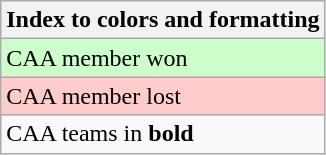<table class="wikitable">
<tr>
<th>Index to colors and formatting</th>
</tr>
<tr bgcolor= #ccffcc>
<td>CAA member won</td>
</tr>
<tr bgcolor=#ffcccc>
<td>CAA member lost</td>
</tr>
<tr>
<td>CAA teams in <strong>bold</strong></td>
</tr>
</table>
